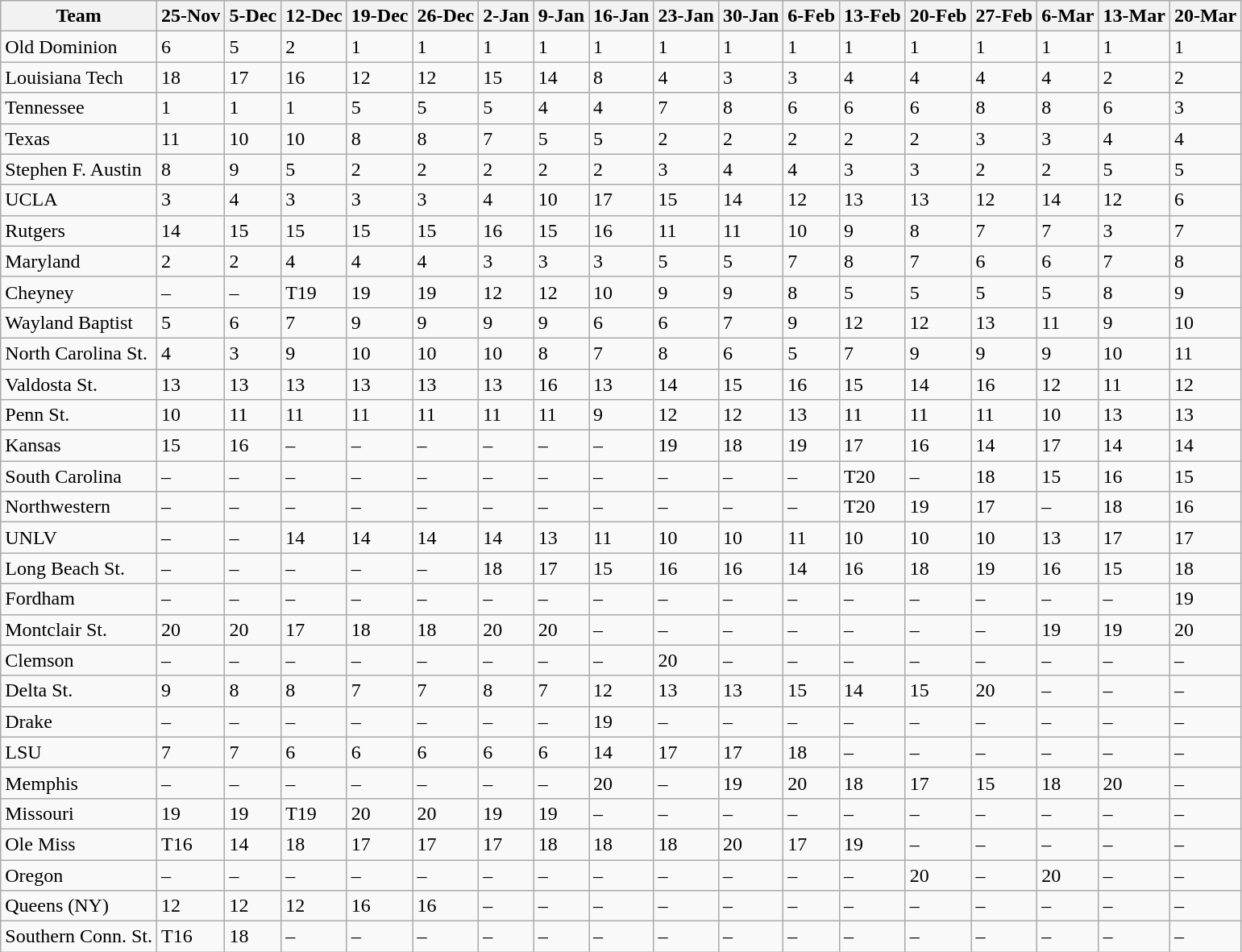<table class="wikitable sortable">
<tr>
<th>Team</th>
<th>25-Nov</th>
<th>5-Dec</th>
<th>12-Dec</th>
<th>19-Dec</th>
<th>26-Dec</th>
<th>2-Jan</th>
<th>9-Jan</th>
<th>16-Jan</th>
<th>23-Jan</th>
<th>30-Jan</th>
<th>6-Feb</th>
<th>13-Feb</th>
<th>20-Feb</th>
<th>27-Feb</th>
<th>6-Mar</th>
<th>13-Mar</th>
<th>20-Mar</th>
</tr>
<tr>
<td>Old Dominion</td>
<td>6</td>
<td>5</td>
<td>2</td>
<td>1</td>
<td>1</td>
<td>1</td>
<td>1</td>
<td>1</td>
<td>1</td>
<td>1</td>
<td>1</td>
<td>1</td>
<td>1</td>
<td>1</td>
<td>1</td>
<td>1</td>
<td>1</td>
</tr>
<tr>
<td>Louisiana Tech</td>
<td>18</td>
<td>17</td>
<td>16</td>
<td>12</td>
<td>12</td>
<td>15</td>
<td>14</td>
<td>8</td>
<td>4</td>
<td>3</td>
<td>3</td>
<td>4</td>
<td>4</td>
<td>4</td>
<td>4</td>
<td>2</td>
<td>2</td>
</tr>
<tr>
<td>Tennessee</td>
<td>1</td>
<td>1</td>
<td>1</td>
<td>5</td>
<td>5</td>
<td>5</td>
<td>4</td>
<td>4</td>
<td>7</td>
<td>8</td>
<td>6</td>
<td>6</td>
<td>6</td>
<td>8</td>
<td>8</td>
<td>6</td>
<td>3</td>
</tr>
<tr>
<td>Texas</td>
<td>11</td>
<td>10</td>
<td>10</td>
<td>8</td>
<td>8</td>
<td>7</td>
<td>5</td>
<td>5</td>
<td>2</td>
<td>2</td>
<td>2</td>
<td>2</td>
<td>2</td>
<td>3</td>
<td>3</td>
<td>4</td>
<td>4</td>
</tr>
<tr>
<td>Stephen F. Austin</td>
<td>8</td>
<td>9</td>
<td>5</td>
<td>2</td>
<td>2</td>
<td>2</td>
<td>2</td>
<td>2</td>
<td>3</td>
<td>4</td>
<td>4</td>
<td>3</td>
<td>3</td>
<td>2</td>
<td>2</td>
<td>5</td>
<td>5</td>
</tr>
<tr>
<td>UCLA</td>
<td>3</td>
<td>4</td>
<td>3</td>
<td>3</td>
<td>3</td>
<td>4</td>
<td>10</td>
<td>17</td>
<td>15</td>
<td>14</td>
<td>12</td>
<td>13</td>
<td>13</td>
<td>12</td>
<td>14</td>
<td>12</td>
<td>6</td>
</tr>
<tr>
<td>Rutgers</td>
<td>14</td>
<td>15</td>
<td>15</td>
<td>15</td>
<td>15</td>
<td>16</td>
<td>15</td>
<td>16</td>
<td>11</td>
<td>11</td>
<td>10</td>
<td>9</td>
<td>8</td>
<td>7</td>
<td>7</td>
<td>3</td>
<td>7</td>
</tr>
<tr>
<td>Maryland</td>
<td>2</td>
<td>2</td>
<td>4</td>
<td>4</td>
<td>4</td>
<td>3</td>
<td>3</td>
<td>3</td>
<td>5</td>
<td>5</td>
<td>7</td>
<td>8</td>
<td>7</td>
<td>6</td>
<td>6</td>
<td>7</td>
<td>8</td>
</tr>
<tr>
<td>Cheyney</td>
<td data-sort-value=99>–</td>
<td data-sort-value=99>–</td>
<td data-sort-value=19>T19</td>
<td>19</td>
<td>19</td>
<td>12</td>
<td>12</td>
<td>10</td>
<td>9</td>
<td>9</td>
<td>8</td>
<td>5</td>
<td>5</td>
<td>5</td>
<td>5</td>
<td>8</td>
<td>9</td>
</tr>
<tr>
<td>Wayland Baptist</td>
<td>5</td>
<td>6</td>
<td>7</td>
<td>9</td>
<td>9</td>
<td>9</td>
<td>9</td>
<td>6</td>
<td>6</td>
<td>7</td>
<td>9</td>
<td>12</td>
<td>12</td>
<td>13</td>
<td>11</td>
<td>9</td>
<td>10</td>
</tr>
<tr>
<td>North Carolina St.</td>
<td>4</td>
<td>3</td>
<td>9</td>
<td>10</td>
<td>10</td>
<td>10</td>
<td>8</td>
<td>7</td>
<td>8</td>
<td>6</td>
<td>5</td>
<td>7</td>
<td>9</td>
<td>9</td>
<td>9</td>
<td>10</td>
<td>11</td>
</tr>
<tr>
<td>Valdosta St.</td>
<td>13</td>
<td>13</td>
<td>13</td>
<td>13</td>
<td>13</td>
<td>13</td>
<td>16</td>
<td>13</td>
<td>14</td>
<td>15</td>
<td>16</td>
<td>15</td>
<td>14</td>
<td>16</td>
<td>12</td>
<td>11</td>
<td>12</td>
</tr>
<tr>
<td>Penn St.</td>
<td>10</td>
<td>11</td>
<td>11</td>
<td>11</td>
<td>11</td>
<td>11</td>
<td>11</td>
<td>9</td>
<td>12</td>
<td>12</td>
<td>13</td>
<td>11</td>
<td>11</td>
<td>11</td>
<td>10</td>
<td>13</td>
<td>13</td>
</tr>
<tr>
<td>Kansas</td>
<td>15</td>
<td>16</td>
<td data-sort-value=99>–</td>
<td data-sort-value=99>–</td>
<td data-sort-value=99>–</td>
<td data-sort-value=99>–</td>
<td data-sort-value=99>–</td>
<td data-sort-value=99>–</td>
<td>19</td>
<td>18</td>
<td>19</td>
<td>17</td>
<td>16</td>
<td>14</td>
<td>17</td>
<td>14</td>
<td>14</td>
</tr>
<tr>
<td>South Carolina</td>
<td data-sort-value=99>–</td>
<td data-sort-value=99>–</td>
<td data-sort-value=99>–</td>
<td data-sort-value=99>–</td>
<td data-sort-value=99>–</td>
<td data-sort-value=99>–</td>
<td data-sort-value=99>–</td>
<td data-sort-value=99>–</td>
<td data-sort-value=99>–</td>
<td data-sort-value=99>–</td>
<td data-sort-value=99>–</td>
<td data-sort-value=20>T20</td>
<td data-sort-value=99>–</td>
<td>18</td>
<td>15</td>
<td>16</td>
<td>15</td>
</tr>
<tr>
<td>Northwestern</td>
<td data-sort-value=99>–</td>
<td data-sort-value=99>–</td>
<td data-sort-value=99>–</td>
<td data-sort-value=99>–</td>
<td data-sort-value=99>–</td>
<td data-sort-value=99>–</td>
<td data-sort-value=99>–</td>
<td data-sort-value=99>–</td>
<td data-sort-value=99>–</td>
<td data-sort-value=99>–</td>
<td data-sort-value=99>–</td>
<td data-sort-value=20>T20</td>
<td>19</td>
<td>17</td>
<td data-sort-value=99>–</td>
<td>18</td>
<td>16</td>
</tr>
<tr>
<td>UNLV</td>
<td data-sort-value=99>–</td>
<td data-sort-value=99>–</td>
<td>14</td>
<td>14</td>
<td>14</td>
<td>14</td>
<td>13</td>
<td>11</td>
<td>10</td>
<td>10</td>
<td>11</td>
<td>10</td>
<td>10</td>
<td>10</td>
<td>13</td>
<td>17</td>
<td>17</td>
</tr>
<tr>
<td>Long Beach St.</td>
<td data-sort-value=99>–</td>
<td data-sort-value=99>–</td>
<td data-sort-value=99>–</td>
<td data-sort-value=99>–</td>
<td data-sort-value=99>–</td>
<td>18</td>
<td>17</td>
<td>15</td>
<td>16</td>
<td>16</td>
<td>14</td>
<td>16</td>
<td>18</td>
<td>19</td>
<td>16</td>
<td>15</td>
<td>18</td>
</tr>
<tr>
<td>Fordham</td>
<td data-sort-value=99>–</td>
<td data-sort-value=99>–</td>
<td data-sort-value=99>–</td>
<td data-sort-value=99>–</td>
<td data-sort-value=99>–</td>
<td data-sort-value=99>–</td>
<td data-sort-value=99>–</td>
<td data-sort-value=99>–</td>
<td data-sort-value=99>–</td>
<td data-sort-value=99>–</td>
<td data-sort-value=99>–</td>
<td data-sort-value=99>–</td>
<td data-sort-value=99>–</td>
<td data-sort-value=99>–</td>
<td data-sort-value=99>–</td>
<td data-sort-value=99>–</td>
<td>19</td>
</tr>
<tr>
<td>Montclair St.</td>
<td>20</td>
<td>20</td>
<td>17</td>
<td>18</td>
<td>18</td>
<td>20</td>
<td>20</td>
<td data-sort-value=99>–</td>
<td data-sort-value=99>–</td>
<td data-sort-value=99>–</td>
<td data-sort-value=99>–</td>
<td data-sort-value=99>–</td>
<td data-sort-value=99>–</td>
<td data-sort-value=99>–</td>
<td>19</td>
<td>19</td>
<td>20</td>
</tr>
<tr>
<td>Clemson</td>
<td data-sort-value=99>–</td>
<td data-sort-value=99>–</td>
<td data-sort-value=99>–</td>
<td data-sort-value=99>–</td>
<td data-sort-value=99>–</td>
<td data-sort-value=99>–</td>
<td data-sort-value=99>–</td>
<td data-sort-value=99>–</td>
<td>20</td>
<td data-sort-value=99>–</td>
<td data-sort-value=99>–</td>
<td data-sort-value=99>–</td>
<td data-sort-value=99>–</td>
<td data-sort-value=99>–</td>
<td data-sort-value=99>–</td>
<td data-sort-value=99>–</td>
<td data-sort-value=99>–</td>
</tr>
<tr>
<td>Delta St.</td>
<td>9</td>
<td>8</td>
<td>8</td>
<td>7</td>
<td>7</td>
<td>8</td>
<td>7</td>
<td>12</td>
<td>13</td>
<td>13</td>
<td>15</td>
<td>14</td>
<td>15</td>
<td>20</td>
<td data-sort-value=99>–</td>
<td data-sort-value=99>–</td>
<td data-sort-value=99>–</td>
</tr>
<tr>
<td>Drake</td>
<td data-sort-value=99>–</td>
<td data-sort-value=99>–</td>
<td data-sort-value=99>–</td>
<td data-sort-value=99>–</td>
<td data-sort-value=99>–</td>
<td data-sort-value=99>–</td>
<td data-sort-value=99>–</td>
<td>19</td>
<td data-sort-value=99>–</td>
<td data-sort-value=99>–</td>
<td data-sort-value=99>–</td>
<td data-sort-value=99>–</td>
<td data-sort-value=99>–</td>
<td data-sort-value=99>–</td>
<td data-sort-value=99>–</td>
<td data-sort-value=99>–</td>
<td data-sort-value=99>–</td>
</tr>
<tr>
<td>LSU</td>
<td>7</td>
<td>7</td>
<td>6</td>
<td>6</td>
<td>6</td>
<td>6</td>
<td>6</td>
<td>14</td>
<td>17</td>
<td>17</td>
<td>18</td>
<td data-sort-value=99>–</td>
<td data-sort-value=99>–</td>
<td data-sort-value=99>–</td>
<td data-sort-value=99>–</td>
<td data-sort-value=99>–</td>
<td data-sort-value=99>–</td>
</tr>
<tr>
<td>Memphis</td>
<td data-sort-value=99>–</td>
<td data-sort-value=99>–</td>
<td data-sort-value=99>–</td>
<td data-sort-value=99>–</td>
<td data-sort-value=99>–</td>
<td data-sort-value=99>–</td>
<td data-sort-value=99>–</td>
<td>20</td>
<td data-sort-value=99>–</td>
<td>19</td>
<td>20</td>
<td>18</td>
<td>17</td>
<td>15</td>
<td>18</td>
<td>20</td>
<td data-sort-value=99>–</td>
</tr>
<tr>
<td>Missouri</td>
<td>19</td>
<td>19</td>
<td data-sort-value=19>T19</td>
<td>20</td>
<td>20</td>
<td>19</td>
<td>19</td>
<td data-sort-value=99>–</td>
<td data-sort-value=99>–</td>
<td data-sort-value=99>–</td>
<td data-sort-value=99>–</td>
<td data-sort-value=99>–</td>
<td data-sort-value=99>–</td>
<td data-sort-value=99>–</td>
<td data-sort-value=99>–</td>
<td data-sort-value=99>–</td>
<td data-sort-value=99>–</td>
</tr>
<tr>
<td>Ole Miss</td>
<td data-sort-value=16>T16</td>
<td>14</td>
<td>18</td>
<td>17</td>
<td>17</td>
<td>17</td>
<td>18</td>
<td>18</td>
<td>18</td>
<td>20</td>
<td>17</td>
<td>19</td>
<td data-sort-value=99>–</td>
<td data-sort-value=99>–</td>
<td data-sort-value=99>–</td>
<td data-sort-value=99>–</td>
<td data-sort-value=99>–</td>
</tr>
<tr>
<td>Oregon</td>
<td data-sort-value=99>–</td>
<td data-sort-value=99>–</td>
<td data-sort-value=99>–</td>
<td data-sort-value=99>–</td>
<td data-sort-value=99>–</td>
<td data-sort-value=99>–</td>
<td data-sort-value=99>–</td>
<td data-sort-value=99>–</td>
<td data-sort-value=99>–</td>
<td data-sort-value=99>–</td>
<td data-sort-value=99>–</td>
<td data-sort-value=99>–</td>
<td>20</td>
<td data-sort-value=99>–</td>
<td>20</td>
<td data-sort-value=99>–</td>
<td data-sort-value=99>–</td>
</tr>
<tr>
<td>Queens (NY)</td>
<td>12</td>
<td>12</td>
<td>12</td>
<td>16</td>
<td>16</td>
<td data-sort-value=99>–</td>
<td data-sort-value=99>–</td>
<td data-sort-value=99>–</td>
<td data-sort-value=99>–</td>
<td data-sort-value=99>–</td>
<td data-sort-value=99>–</td>
<td data-sort-value=99>–</td>
<td data-sort-value=99>–</td>
<td data-sort-value=99>–</td>
<td data-sort-value=99>–</td>
<td data-sort-value=99>–</td>
<td data-sort-value=99>–</td>
</tr>
<tr>
<td>Southern Conn. St.</td>
<td data-sort-value=16>T16</td>
<td>18</td>
<td data-sort-value=99>–</td>
<td data-sort-value=99>–</td>
<td data-sort-value=99>–</td>
<td data-sort-value=99>–</td>
<td data-sort-value=99>–</td>
<td data-sort-value=99>–</td>
<td data-sort-value=99>–</td>
<td data-sort-value=99>–</td>
<td data-sort-value=99>–</td>
<td data-sort-value=99>–</td>
<td data-sort-value=99>–</td>
<td data-sort-value=99>–</td>
<td data-sort-value=99>–</td>
<td data-sort-value=99>–</td>
<td data-sort-value=99>–</td>
</tr>
</table>
